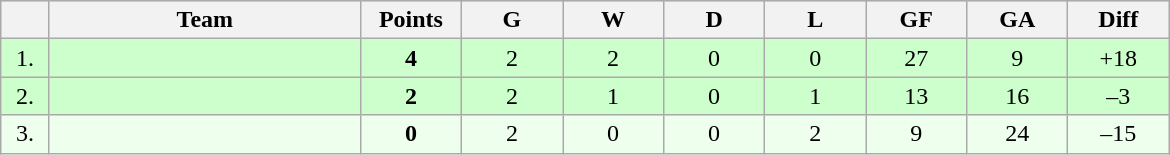<table class=wikitable style="text-align:center">
<tr bgcolor="#DCDCDC">
<th width="25"></th>
<th width="200">Team</th>
<th width="60">Points</th>
<th width="60">G</th>
<th width="60">W</th>
<th width="60">D</th>
<th width="60">L</th>
<th width="60">GF</th>
<th width="60">GA</th>
<th width="60">Diff</th>
</tr>
<tr bgcolor=#CCFFCC>
<td>1.</td>
<td align=left></td>
<td><strong>4</strong></td>
<td>2</td>
<td>2</td>
<td>0</td>
<td>0</td>
<td>27</td>
<td>9</td>
<td>+18</td>
</tr>
<tr bgcolor=#CCFFCC>
<td>2.</td>
<td align=left></td>
<td><strong>2</strong></td>
<td>2</td>
<td>1</td>
<td>0</td>
<td>1</td>
<td>13</td>
<td>16</td>
<td>–3</td>
</tr>
<tr bgcolor=#EEFFEE>
<td>3.</td>
<td align=left></td>
<td><strong>0</strong></td>
<td>2</td>
<td>0</td>
<td>0</td>
<td>2</td>
<td>9</td>
<td>24</td>
<td>–15</td>
</tr>
</table>
